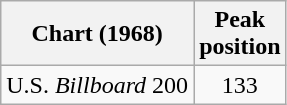<table class="wikitable">
<tr>
<th>Chart (1968)</th>
<th>Peak<br>position</th>
</tr>
<tr>
<td>U.S. <em>Billboard</em> 200</td>
<td align="center">133</td>
</tr>
</table>
